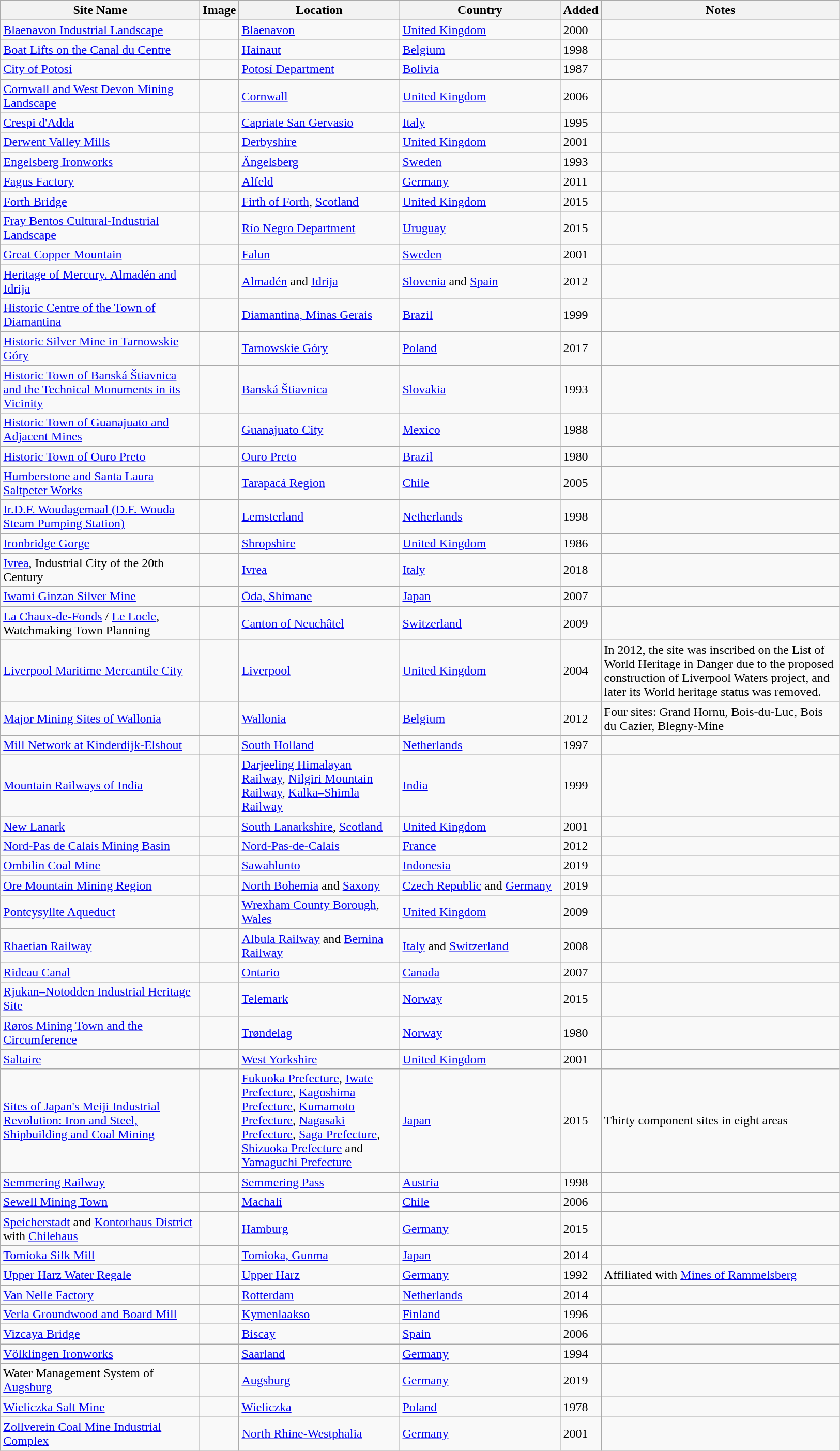<table class="wikitable sortable" border="1">
<tr>
<th scope="col" width="250">Site Name</th>
<th>Image</th>
<th scope="col" width="200">Location</th>
<th scope="col" width="200">Country</th>
<th>Added</th>
<th scope="col" width="300">Notes</th>
</tr>
<tr>
<td><a href='#'>Blaenavon Industrial Landscape</a></td>
<td></td>
<td><a href='#'>Blaenavon</a></td>
<td><a href='#'>United Kingdom</a></td>
<td>2000</td>
<td></td>
</tr>
<tr>
<td><a href='#'>Boat Lifts on the Canal du Centre</a></td>
<td></td>
<td><a href='#'>Hainaut</a></td>
<td><a href='#'>Belgium</a></td>
<td>1998</td>
<td></td>
</tr>
<tr>
<td><a href='#'>City of Potosí</a></td>
<td></td>
<td><a href='#'>Potosí Department</a></td>
<td><a href='#'>Bolivia</a></td>
<td>1987</td>
<td></td>
</tr>
<tr>
<td><a href='#'>Cornwall and West Devon Mining Landscape</a></td>
<td></td>
<td><a href='#'>Cornwall</a></td>
<td><a href='#'>United Kingdom</a></td>
<td>2006</td>
<td></td>
</tr>
<tr>
<td><a href='#'>Crespi d'Adda</a></td>
<td></td>
<td><a href='#'>Capriate San Gervasio</a></td>
<td><a href='#'>Italy</a></td>
<td>1995</td>
<td></td>
</tr>
<tr>
<td><a href='#'>Derwent Valley Mills</a></td>
<td></td>
<td><a href='#'>Derbyshire</a></td>
<td><a href='#'>United Kingdom</a></td>
<td>2001</td>
<td></td>
</tr>
<tr>
<td><a href='#'>Engelsberg Ironworks</a></td>
<td></td>
<td><a href='#'>Ängelsberg</a></td>
<td><a href='#'>Sweden</a></td>
<td>1993</td>
<td></td>
</tr>
<tr>
<td><a href='#'>Fagus Factory</a></td>
<td></td>
<td><a href='#'>Alfeld</a></td>
<td><a href='#'>Germany</a></td>
<td>2011</td>
<td></td>
</tr>
<tr>
<td><a href='#'>Forth Bridge</a></td>
<td></td>
<td><a href='#'>Firth of Forth</a>, <a href='#'>Scotland</a></td>
<td><a href='#'>United Kingdom</a></td>
<td>2015</td>
<td></td>
</tr>
<tr>
<td><a href='#'>Fray Bentos Cultural-Industrial Landscape</a></td>
<td></td>
<td><a href='#'>Río Negro Department</a></td>
<td><a href='#'>Uruguay</a></td>
<td>2015</td>
<td></td>
</tr>
<tr>
<td><a href='#'>Great Copper Mountain</a></td>
<td></td>
<td><a href='#'>Falun</a></td>
<td><a href='#'>Sweden</a></td>
<td>2001</td>
<td></td>
</tr>
<tr>
<td><a href='#'>Heritage of Mercury. Almadén and Idrija</a></td>
<td></td>
<td><a href='#'>Almadén</a> and <a href='#'>Idrija</a></td>
<td><a href='#'>Slovenia</a> and <a href='#'>Spain</a></td>
<td>2012</td>
<td></td>
</tr>
<tr>
<td><a href='#'>Historic Centre of the Town of Diamantina</a></td>
<td></td>
<td><a href='#'>Diamantina, Minas Gerais</a></td>
<td><a href='#'>Brazil</a></td>
<td>1999</td>
<td></td>
</tr>
<tr>
<td><a href='#'>Historic Silver Mine in Tarnowskie Góry</a></td>
<td></td>
<td><a href='#'>Tarnowskie Góry</a></td>
<td><a href='#'>Poland</a></td>
<td>2017</td>
<td></td>
</tr>
<tr>
<td><a href='#'>Historic Town of Banská Štiavnica and the Technical Monuments in its Vicinity</a></td>
<td></td>
<td><a href='#'>Banská Štiavnica</a></td>
<td><a href='#'>Slovakia</a></td>
<td>1993</td>
<td></td>
</tr>
<tr>
<td><a href='#'>Historic Town of Guanajuato and Adjacent Mines</a></td>
<td></td>
<td><a href='#'>Guanajuato City</a></td>
<td><a href='#'>Mexico</a></td>
<td>1988</td>
<td></td>
</tr>
<tr>
<td><a href='#'>Historic Town of Ouro Preto</a></td>
<td></td>
<td><a href='#'>Ouro Preto</a></td>
<td><a href='#'>Brazil</a></td>
<td>1980</td>
<td></td>
</tr>
<tr>
<td><a href='#'>Humberstone and Santa Laura Saltpeter Works</a></td>
<td></td>
<td><a href='#'>Tarapacá Region</a></td>
<td><a href='#'>Chile</a></td>
<td>2005</td>
<td></td>
</tr>
<tr>
<td><a href='#'>Ir.D.F. Woudagemaal (D.F. Wouda Steam Pumping Station)</a></td>
<td></td>
<td><a href='#'>Lemsterland</a></td>
<td><a href='#'>Netherlands</a></td>
<td>1998</td>
<td></td>
</tr>
<tr>
<td><a href='#'>Ironbridge Gorge</a></td>
<td></td>
<td><a href='#'>Shropshire</a></td>
<td><a href='#'>United Kingdom</a></td>
<td>1986</td>
<td></td>
</tr>
<tr>
<td><a href='#'>Ivrea</a>, Industrial City of the 20th Century</td>
<td></td>
<td><a href='#'>Ivrea</a></td>
<td><a href='#'>Italy</a></td>
<td>2018</td>
<td></td>
</tr>
<tr>
<td><a href='#'>Iwami Ginzan Silver Mine</a></td>
<td></td>
<td><a href='#'>Ōda, Shimane</a></td>
<td><a href='#'>Japan</a></td>
<td>2007</td>
<td></td>
</tr>
<tr>
<td><a href='#'>La Chaux-de-Fonds</a> / <a href='#'>Le Locle</a>, Watchmaking Town Planning</td>
<td></td>
<td><a href='#'>Canton of Neuchâtel</a></td>
<td><a href='#'>Switzerland</a></td>
<td>2009</td>
<td></td>
</tr>
<tr>
<td><a href='#'>Liverpool Maritime Mercantile City</a></td>
<td></td>
<td><a href='#'>Liverpool</a></td>
<td><a href='#'>United Kingdom</a></td>
<td>2004</td>
<td>In 2012, the site was inscribed on the List of World Heritage in Danger due to the proposed construction of Liverpool Waters project, and later its World heritage status was removed.</td>
</tr>
<tr>
<td><a href='#'>Major Mining Sites of Wallonia</a></td>
<td></td>
<td><a href='#'>Wallonia</a></td>
<td><a href='#'>Belgium</a></td>
<td>2012</td>
<td>Four sites: Grand Hornu, Bois-du-Luc, Bois du Cazier, Blegny-Mine</td>
</tr>
<tr>
<td><a href='#'>Mill Network at Kinderdijk-Elshout</a></td>
<td></td>
<td><a href='#'>South Holland</a></td>
<td><a href='#'>Netherlands</a></td>
<td>1997</td>
<td></td>
</tr>
<tr>
<td><a href='#'>Mountain Railways of India</a></td>
<td></td>
<td><a href='#'>Darjeeling Himalayan Railway</a>, <a href='#'>Nilgiri Mountain Railway</a>, <a href='#'>Kalka–Shimla Railway</a></td>
<td><a href='#'>India</a></td>
<td>1999</td>
<td></td>
</tr>
<tr>
<td><a href='#'>New Lanark</a></td>
<td></td>
<td><a href='#'>South Lanarkshire</a>, <a href='#'>Scotland</a></td>
<td><a href='#'>United Kingdom</a></td>
<td>2001</td>
<td></td>
</tr>
<tr>
<td><a href='#'>Nord-Pas de Calais Mining Basin</a></td>
<td></td>
<td><a href='#'>Nord-Pas-de-Calais</a></td>
<td><a href='#'>France</a></td>
<td>2012</td>
<td></td>
</tr>
<tr>
<td><a href='#'>Ombilin Coal Mine</a></td>
<td></td>
<td><a href='#'>Sawahlunto</a></td>
<td><a href='#'>Indonesia</a></td>
<td>2019</td>
<td></td>
</tr>
<tr>
<td><a href='#'>Ore Mountain Mining Region</a></td>
<td></td>
<td><a href='#'>North Bohemia</a> and <a href='#'>Saxony</a></td>
<td><a href='#'>Czech Republic</a> and <a href='#'>Germany</a></td>
<td>2019</td>
<td></td>
</tr>
<tr>
<td><a href='#'>Pontcysyllte Aqueduct</a></td>
<td></td>
<td><a href='#'>Wrexham County Borough</a>, <a href='#'>Wales</a></td>
<td><a href='#'>United Kingdom</a></td>
<td>2009</td>
<td></td>
</tr>
<tr>
<td><a href='#'>Rhaetian Railway</a></td>
<td></td>
<td><a href='#'>Albula Railway</a> and <a href='#'>Bernina Railway</a></td>
<td><a href='#'>Italy</a> and <a href='#'>Switzerland</a></td>
<td>2008</td>
<td></td>
</tr>
<tr>
<td><a href='#'>Rideau Canal</a></td>
<td></td>
<td><a href='#'>Ontario</a></td>
<td><a href='#'>Canada</a></td>
<td>2007</td>
<td></td>
</tr>
<tr>
<td><a href='#'>Rjukan–Notodden Industrial Heritage Site</a></td>
<td></td>
<td><a href='#'>Telemark</a></td>
<td><a href='#'>Norway</a></td>
<td>2015</td>
<td></td>
</tr>
<tr>
<td><a href='#'>Røros Mining Town and the Circumference</a></td>
<td></td>
<td><a href='#'>Trøndelag</a></td>
<td><a href='#'>Norway</a></td>
<td>1980</td>
<td></td>
</tr>
<tr>
<td><a href='#'>Saltaire</a></td>
<td></td>
<td><a href='#'>West Yorkshire</a></td>
<td><a href='#'>United Kingdom</a></td>
<td>2001</td>
<td></td>
</tr>
<tr>
<td><a href='#'>Sites of Japan's Meiji Industrial Revolution: Iron and Steel, Shipbuilding and Coal Mining</a></td>
<td></td>
<td><a href='#'>Fukuoka Prefecture</a>, <a href='#'>Iwate Prefecture</a>, <a href='#'>Kagoshima Prefecture</a>, <a href='#'>Kumamoto Prefecture</a>, <a href='#'>Nagasaki Prefecture</a>, <a href='#'>Saga Prefecture</a>, <a href='#'>Shizuoka Prefecture</a> and <a href='#'>Yamaguchi Prefecture</a></td>
<td><a href='#'>Japan</a></td>
<td>2015</td>
<td>Thirty component sites in eight areas</td>
</tr>
<tr>
<td><a href='#'>Semmering Railway</a></td>
<td></td>
<td><a href='#'>Semmering Pass</a></td>
<td><a href='#'>Austria</a></td>
<td>1998</td>
<td></td>
</tr>
<tr>
<td><a href='#'>Sewell Mining Town</a></td>
<td></td>
<td><a href='#'>Machalí</a></td>
<td><a href='#'>Chile</a></td>
<td>2006</td>
<td></td>
</tr>
<tr>
<td><a href='#'>Speicherstadt</a> and <a href='#'>Kontorhaus District</a> with <a href='#'>Chilehaus</a></td>
<td></td>
<td><a href='#'>Hamburg</a></td>
<td><a href='#'>Germany</a></td>
<td>2015</td>
<td></td>
</tr>
<tr>
<td><a href='#'>Tomioka Silk Mill</a></td>
<td></td>
<td><a href='#'>Tomioka, Gunma</a></td>
<td><a href='#'>Japan</a></td>
<td>2014</td>
<td></td>
</tr>
<tr>
<td><a href='#'>Upper Harz Water Regale</a></td>
<td></td>
<td><a href='#'>Upper Harz</a></td>
<td><a href='#'>Germany</a></td>
<td>1992</td>
<td>Affiliated with <a href='#'>Mines of Rammelsberg</a></td>
</tr>
<tr>
<td><a href='#'>Van Nelle Factory</a></td>
<td></td>
<td><a href='#'>Rotterdam</a></td>
<td><a href='#'>Netherlands</a></td>
<td>2014</td>
<td></td>
</tr>
<tr>
<td><a href='#'>Verla Groundwood and Board Mill</a></td>
<td></td>
<td><a href='#'>Kymenlaakso</a></td>
<td><a href='#'>Finland</a></td>
<td>1996</td>
<td></td>
</tr>
<tr>
<td><a href='#'>Vizcaya Bridge</a></td>
<td></td>
<td><a href='#'>Biscay</a></td>
<td><a href='#'>Spain</a></td>
<td>2006</td>
<td></td>
</tr>
<tr>
<td><a href='#'>Völklingen Ironworks</a></td>
<td></td>
<td><a href='#'>Saarland</a></td>
<td><a href='#'>Germany</a></td>
<td>1994</td>
<td></td>
</tr>
<tr>
<td>Water Management System of <a href='#'>Augsburg</a></td>
<td></td>
<td><a href='#'>Augsburg</a></td>
<td><a href='#'>Germany</a></td>
<td>2019</td>
<td></td>
</tr>
<tr>
<td><a href='#'>Wieliczka Salt Mine</a></td>
<td></td>
<td><a href='#'>Wieliczka</a></td>
<td><a href='#'>Poland</a></td>
<td>1978</td>
<td></td>
</tr>
<tr>
<td><a href='#'>Zollverein Coal Mine Industrial Complex</a></td>
<td></td>
<td><a href='#'>North Rhine-Westphalia</a></td>
<td><a href='#'>Germany</a></td>
<td>2001</td>
<td></td>
</tr>
</table>
